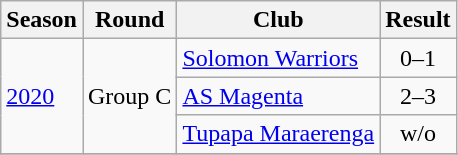<table class="wikitable">
<tr>
<th>Season</th>
<th>Round</th>
<th>Club</th>
<th>Result</th>
</tr>
<tr>
<td rowspan="3"><a href='#'>2020</a></td>
<td rowspan="3">Group C</td>
<td> <a href='#'>Solomon Warriors</a></td>
<td style="text-align:center;">0–1</td>
</tr>
<tr>
<td> <a href='#'>AS Magenta</a></td>
<td style="text-align:center;">2–3</td>
</tr>
<tr>
<td> <a href='#'>Tupapa Maraerenga</a></td>
<td style="text-align:center;">w/o</td>
</tr>
<tr>
</tr>
</table>
